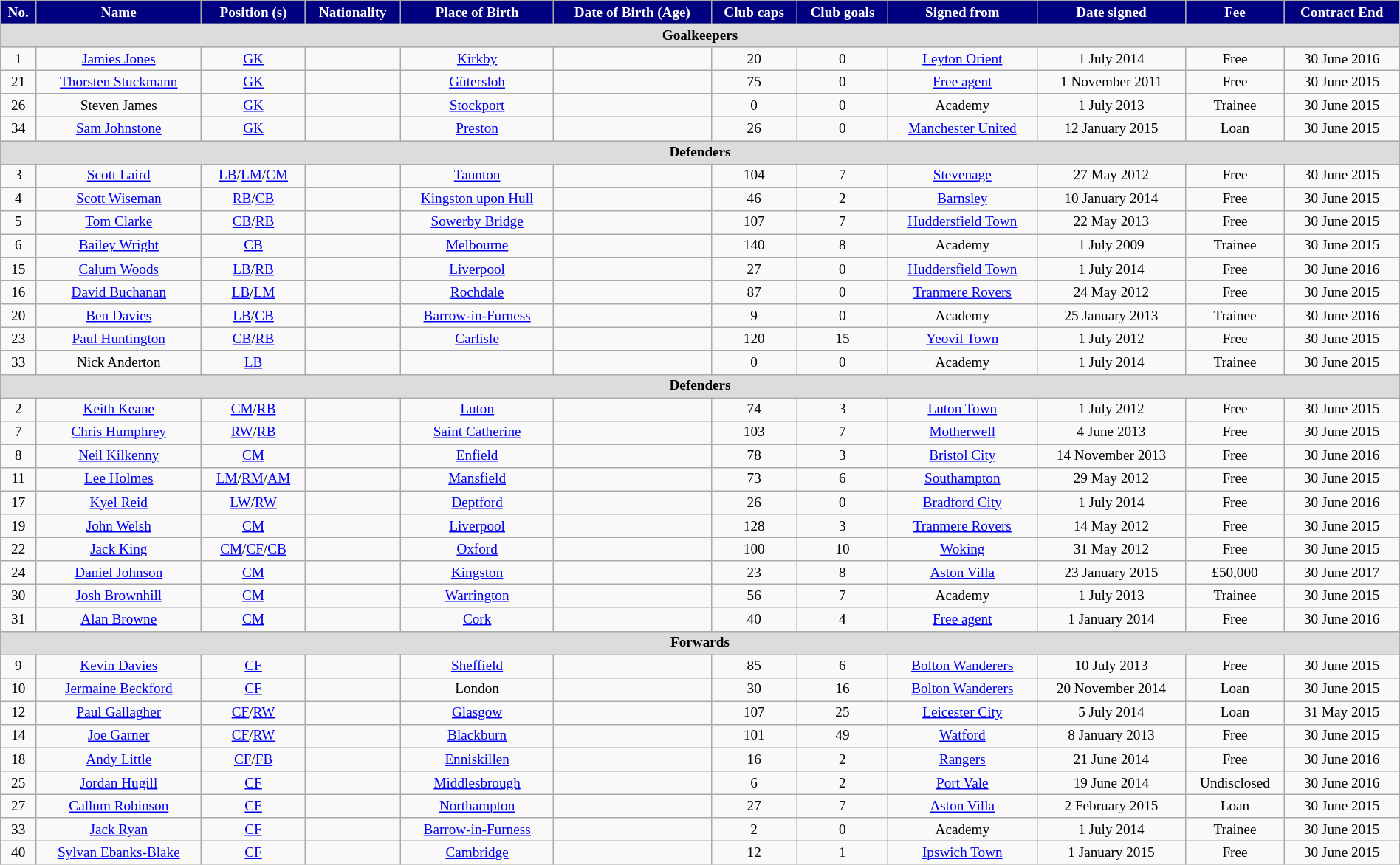<table class="wikitable" style="text-align:center; font-size:80%; width:100%;">
<tr>
<th style="background:navy; color:white;">No.</th>
<th style="background:navy; color:white;">Name</th>
<th style="background:navy; color:white;">Position (s)</th>
<th style="background:navy; color:white;">Nationality</th>
<th style="background:navy; color:white;">Place of Birth</th>
<th style="background:navy; color:white;">Date of Birth (Age)</th>
<th style="background:navy; color:white;">Club caps</th>
<th style="background:navy; color:white;">Club goals</th>
<th style="background:navy; color:white;">Signed from</th>
<th style="background:navy; color:white;">Date signed</th>
<th style="background:navy; color:white;">Fee</th>
<th style="background:navy; color:white;">Contract End</th>
</tr>
<tr>
<th colspan="14" style="background:#dcdcdc;">Goalkeepers</th>
</tr>
<tr>
<td>1</td>
<td><a href='#'>Jamies Jones</a></td>
<td><a href='#'>GK</a></td>
<td></td>
<td><a href='#'>Kirkby</a></td>
<td></td>
<td>20</td>
<td>0</td>
<td><a href='#'>Leyton Orient</a></td>
<td>1 July 2014</td>
<td>Free</td>
<td>30 June 2016</td>
</tr>
<tr>
<td>21</td>
<td><a href='#'>Thorsten Stuckmann</a></td>
<td><a href='#'>GK</a></td>
<td></td>
<td><a href='#'>Gütersloh</a></td>
<td></td>
<td>75</td>
<td>0</td>
<td><a href='#'>Free agent</a></td>
<td>1 November 2011</td>
<td>Free</td>
<td>30 June 2015</td>
</tr>
<tr>
<td>26</td>
<td>Steven James</td>
<td><a href='#'>GK</a></td>
<td></td>
<td><a href='#'>Stockport</a></td>
<td></td>
<td>0</td>
<td>0</td>
<td>Academy</td>
<td>1 July 2013</td>
<td>Trainee</td>
<td>30 June 2015</td>
</tr>
<tr>
<td>34</td>
<td><a href='#'>Sam Johnstone</a></td>
<td><a href='#'>GK</a></td>
<td></td>
<td><a href='#'>Preston</a></td>
<td></td>
<td>26</td>
<td>0</td>
<td><a href='#'>Manchester United</a></td>
<td>12 January 2015</td>
<td>Loan</td>
<td>30 June 2015</td>
</tr>
<tr>
<th colspan="14" style="background:#dcdcdc;">Defenders</th>
</tr>
<tr>
<td>3</td>
<td><a href='#'>Scott Laird</a></td>
<td><a href='#'>LB</a>/<a href='#'>LM</a>/<a href='#'>CM</a></td>
<td></td>
<td><a href='#'>Taunton</a></td>
<td></td>
<td>104</td>
<td>7</td>
<td><a href='#'>Stevenage</a></td>
<td>27 May 2012</td>
<td>Free</td>
<td>30 June 2015</td>
</tr>
<tr>
<td>4</td>
<td><a href='#'>Scott Wiseman</a></td>
<td><a href='#'>RB</a>/<a href='#'>CB</a></td>
<td></td>
<td><a href='#'>Kingston upon Hull</a></td>
<td></td>
<td>46</td>
<td>2</td>
<td><a href='#'>Barnsley</a></td>
<td>10 January 2014</td>
<td>Free</td>
<td>30 June 2015</td>
</tr>
<tr>
<td>5</td>
<td><a href='#'>Tom Clarke</a></td>
<td><a href='#'>CB</a>/<a href='#'>RB</a></td>
<td></td>
<td><a href='#'>Sowerby Bridge</a></td>
<td></td>
<td>107</td>
<td>7</td>
<td><a href='#'>Huddersfield Town</a></td>
<td>22 May 2013</td>
<td>Free</td>
<td>30 June 2015</td>
</tr>
<tr>
<td>6</td>
<td><a href='#'>Bailey Wright</a></td>
<td><a href='#'>CB</a></td>
<td></td>
<td><a href='#'>Melbourne</a></td>
<td></td>
<td>140</td>
<td>8</td>
<td>Academy</td>
<td>1 July 2009</td>
<td>Trainee</td>
<td>30 June 2015</td>
</tr>
<tr>
<td>15</td>
<td><a href='#'>Calum Woods</a></td>
<td><a href='#'>LB</a>/<a href='#'>RB</a></td>
<td></td>
<td><a href='#'>Liverpool</a></td>
<td></td>
<td>27</td>
<td>0</td>
<td><a href='#'>Huddersfield Town</a></td>
<td>1 July 2014</td>
<td>Free</td>
<td>30 June 2016</td>
</tr>
<tr>
<td>16</td>
<td><a href='#'>David Buchanan</a></td>
<td><a href='#'>LB</a>/<a href='#'>LM</a></td>
<td></td>
<td><a href='#'>Rochdale</a></td>
<td></td>
<td>87</td>
<td>0</td>
<td><a href='#'>Tranmere Rovers</a></td>
<td>24 May 2012</td>
<td>Free</td>
<td>30 June 2015</td>
</tr>
<tr>
<td>20</td>
<td><a href='#'>Ben Davies</a></td>
<td><a href='#'>LB</a>/<a href='#'>CB</a></td>
<td></td>
<td><a href='#'>Barrow-in-Furness</a></td>
<td></td>
<td>9</td>
<td>0</td>
<td>Academy</td>
<td>25 January 2013</td>
<td>Trainee</td>
<td>30 June 2016</td>
</tr>
<tr>
<td>23</td>
<td><a href='#'>Paul Huntington</a></td>
<td><a href='#'>CB</a>/<a href='#'>RB</a></td>
<td></td>
<td><a href='#'>Carlisle</a></td>
<td></td>
<td>120</td>
<td>15</td>
<td><a href='#'>Yeovil Town</a></td>
<td>1 July 2012</td>
<td>Free</td>
<td>30 June 2015</td>
</tr>
<tr>
<td>33</td>
<td>Nick Anderton</td>
<td><a href='#'>LB</a></td>
<td></td>
<td></td>
<td></td>
<td>0</td>
<td>0</td>
<td>Academy</td>
<td>1 July 2014</td>
<td>Trainee</td>
<td>30 June 2015</td>
</tr>
<tr>
<th colspan="14" style="background:#dcdcdc;">Defenders</th>
</tr>
<tr>
<td>2</td>
<td><a href='#'>Keith Keane</a></td>
<td><a href='#'>CM</a>/<a href='#'>RB</a></td>
<td></td>
<td><a href='#'>Luton</a></td>
<td></td>
<td>74</td>
<td>3</td>
<td><a href='#'>Luton Town</a></td>
<td>1 July 2012</td>
<td>Free</td>
<td>30 June 2015</td>
</tr>
<tr>
<td>7</td>
<td><a href='#'>Chris Humphrey</a></td>
<td><a href='#'>RW</a>/<a href='#'>RB</a></td>
<td></td>
<td><a href='#'>Saint Catherine</a></td>
<td></td>
<td>103</td>
<td>7</td>
<td><a href='#'>Motherwell</a></td>
<td>4 June 2013</td>
<td>Free</td>
<td>30 June 2015</td>
</tr>
<tr>
<td>8</td>
<td><a href='#'>Neil Kilkenny</a></td>
<td><a href='#'>CM</a></td>
<td></td>
<td><a href='#'>Enfield</a></td>
<td></td>
<td>78</td>
<td>3</td>
<td><a href='#'>Bristol City</a></td>
<td>14 November 2013</td>
<td>Free</td>
<td>30 June 2016</td>
</tr>
<tr>
<td>11</td>
<td><a href='#'>Lee Holmes</a></td>
<td><a href='#'>LM</a>/<a href='#'>RM</a>/<a href='#'>AM</a></td>
<td></td>
<td><a href='#'>Mansfield</a></td>
<td></td>
<td>73</td>
<td>6</td>
<td><a href='#'>Southampton</a></td>
<td>29 May 2012</td>
<td>Free</td>
<td>30 June 2015</td>
</tr>
<tr>
<td>17</td>
<td><a href='#'>Kyel Reid</a></td>
<td><a href='#'>LW</a>/<a href='#'>RW</a></td>
<td></td>
<td><a href='#'>Deptford</a></td>
<td></td>
<td>26</td>
<td>0</td>
<td><a href='#'>Bradford City</a></td>
<td>1 July 2014</td>
<td>Free</td>
<td>30 June 2016</td>
</tr>
<tr>
<td>19</td>
<td><a href='#'>John Welsh</a></td>
<td><a href='#'>CM</a></td>
<td></td>
<td><a href='#'>Liverpool</a></td>
<td></td>
<td>128</td>
<td>3</td>
<td><a href='#'>Tranmere Rovers</a></td>
<td>14 May 2012</td>
<td>Free</td>
<td>30 June 2015</td>
</tr>
<tr>
<td>22</td>
<td><a href='#'>Jack King</a></td>
<td><a href='#'>CM</a>/<a href='#'>CF</a>/<a href='#'>CB</a></td>
<td></td>
<td><a href='#'>Oxford</a></td>
<td></td>
<td>100</td>
<td>10</td>
<td><a href='#'>Woking</a></td>
<td>31 May 2012</td>
<td>Free</td>
<td>30 June 2015</td>
</tr>
<tr>
<td>24</td>
<td><a href='#'>Daniel Johnson</a></td>
<td><a href='#'>CM</a></td>
<td></td>
<td><a href='#'>Kingston</a></td>
<td></td>
<td>23</td>
<td>8</td>
<td><a href='#'>Aston Villa</a></td>
<td>23 January 2015</td>
<td>£50,000</td>
<td>30 June 2017</td>
</tr>
<tr>
<td>30</td>
<td><a href='#'>Josh Brownhill</a></td>
<td><a href='#'>CM</a></td>
<td></td>
<td><a href='#'>Warrington</a></td>
<td></td>
<td>56</td>
<td>7</td>
<td>Academy</td>
<td>1 July 2013</td>
<td>Trainee</td>
<td>30 June 2015</td>
</tr>
<tr>
<td>31</td>
<td><a href='#'>Alan Browne</a></td>
<td><a href='#'>CM</a></td>
<td></td>
<td><a href='#'>Cork</a></td>
<td></td>
<td>40</td>
<td>4</td>
<td><a href='#'>Free agent</a></td>
<td>1 January 2014</td>
<td>Free</td>
<td>30 June 2016</td>
</tr>
<tr>
<th colspan="14" style="background:#dcdcdc;">Forwards</th>
</tr>
<tr>
<td>9</td>
<td><a href='#'>Kevin Davies</a></td>
<td><a href='#'>CF</a></td>
<td></td>
<td><a href='#'>Sheffield</a></td>
<td></td>
<td>85</td>
<td>6</td>
<td><a href='#'>Bolton Wanderers</a></td>
<td>10 July 2013</td>
<td>Free</td>
<td>30 June 2015</td>
</tr>
<tr>
<td>10</td>
<td><a href='#'>Jermaine Beckford</a></td>
<td><a href='#'>CF</a></td>
<td></td>
<td>London</td>
<td></td>
<td>30</td>
<td>16</td>
<td><a href='#'>Bolton Wanderers</a></td>
<td>20 November 2014</td>
<td>Loan</td>
<td>30 June 2015</td>
</tr>
<tr>
<td>12</td>
<td><a href='#'>Paul Gallagher</a></td>
<td><a href='#'>CF</a>/<a href='#'>RW</a></td>
<td></td>
<td><a href='#'>Glasgow</a></td>
<td></td>
<td>107</td>
<td>25</td>
<td><a href='#'>Leicester City</a></td>
<td>5 July 2014</td>
<td>Loan</td>
<td>31 May 2015</td>
</tr>
<tr>
<td>14</td>
<td><a href='#'>Joe Garner</a></td>
<td><a href='#'>CF</a>/<a href='#'>RW</a></td>
<td></td>
<td><a href='#'>Blackburn</a></td>
<td></td>
<td>101</td>
<td>49</td>
<td><a href='#'>Watford</a></td>
<td>8 January 2013</td>
<td>Free</td>
<td>30 June 2015</td>
</tr>
<tr>
<td>18</td>
<td><a href='#'>Andy Little</a></td>
<td><a href='#'>CF</a>/<a href='#'>FB</a></td>
<td></td>
<td><a href='#'>Enniskillen</a></td>
<td></td>
<td>16</td>
<td>2</td>
<td><a href='#'>Rangers</a></td>
<td>21 June 2014</td>
<td>Free</td>
<td>30 June 2016</td>
</tr>
<tr>
<td>25</td>
<td><a href='#'>Jordan Hugill</a></td>
<td><a href='#'>CF</a></td>
<td></td>
<td><a href='#'>Middlesbrough</a></td>
<td></td>
<td>6</td>
<td>2</td>
<td><a href='#'>Port Vale</a></td>
<td>19 June 2014</td>
<td>Undisclosed</td>
<td>30 June 2016</td>
</tr>
<tr>
<td>27</td>
<td><a href='#'>Callum Robinson</a></td>
<td><a href='#'>CF</a></td>
<td></td>
<td><a href='#'>Northampton</a></td>
<td></td>
<td>27</td>
<td>7</td>
<td><a href='#'>Aston Villa</a></td>
<td>2 February 2015</td>
<td>Loan</td>
<td>30 June 2015</td>
</tr>
<tr>
<td>33</td>
<td><a href='#'>Jack Ryan</a></td>
<td><a href='#'>CF</a></td>
<td></td>
<td><a href='#'>Barrow-in-Furness</a></td>
<td></td>
<td>2</td>
<td>0</td>
<td>Academy</td>
<td>1 July 2014</td>
<td>Trainee</td>
<td>30 June 2015</td>
</tr>
<tr>
<td>40</td>
<td><a href='#'>Sylvan Ebanks-Blake</a></td>
<td><a href='#'>CF</a></td>
<td></td>
<td><a href='#'>Cambridge</a></td>
<td></td>
<td>12</td>
<td>1</td>
<td><a href='#'>Ipswich Town</a></td>
<td>1 January 2015</td>
<td>Free</td>
<td>30 June 2015</td>
</tr>
</table>
